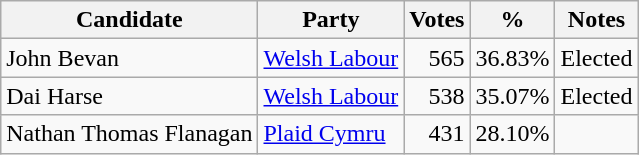<table class=wikitable style=text-align:right>
<tr>
<th>Candidate</th>
<th>Party</th>
<th>Votes</th>
<th>%</th>
<th>Notes</th>
</tr>
<tr>
<td align=left>John Bevan</td>
<td align=left><a href='#'>Welsh Labour</a></td>
<td>565</td>
<td>36.83%</td>
<td align=left>Elected</td>
</tr>
<tr>
<td align=left>Dai Harse</td>
<td align=left><a href='#'>Welsh Labour</a></td>
<td>538</td>
<td>35.07%</td>
<td align=left>Elected</td>
</tr>
<tr>
<td align=left>Nathan Thomas Flanagan</td>
<td align=left><a href='#'>Plaid Cymru</a></td>
<td>431</td>
<td>28.10%</td>
<td></td>
</tr>
</table>
